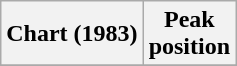<table class="wikitable sortable plainrowheaders" style="text-align:center">
<tr>
<th>Chart (1983)</th>
<th>Peak<br>position</th>
</tr>
<tr>
</tr>
</table>
